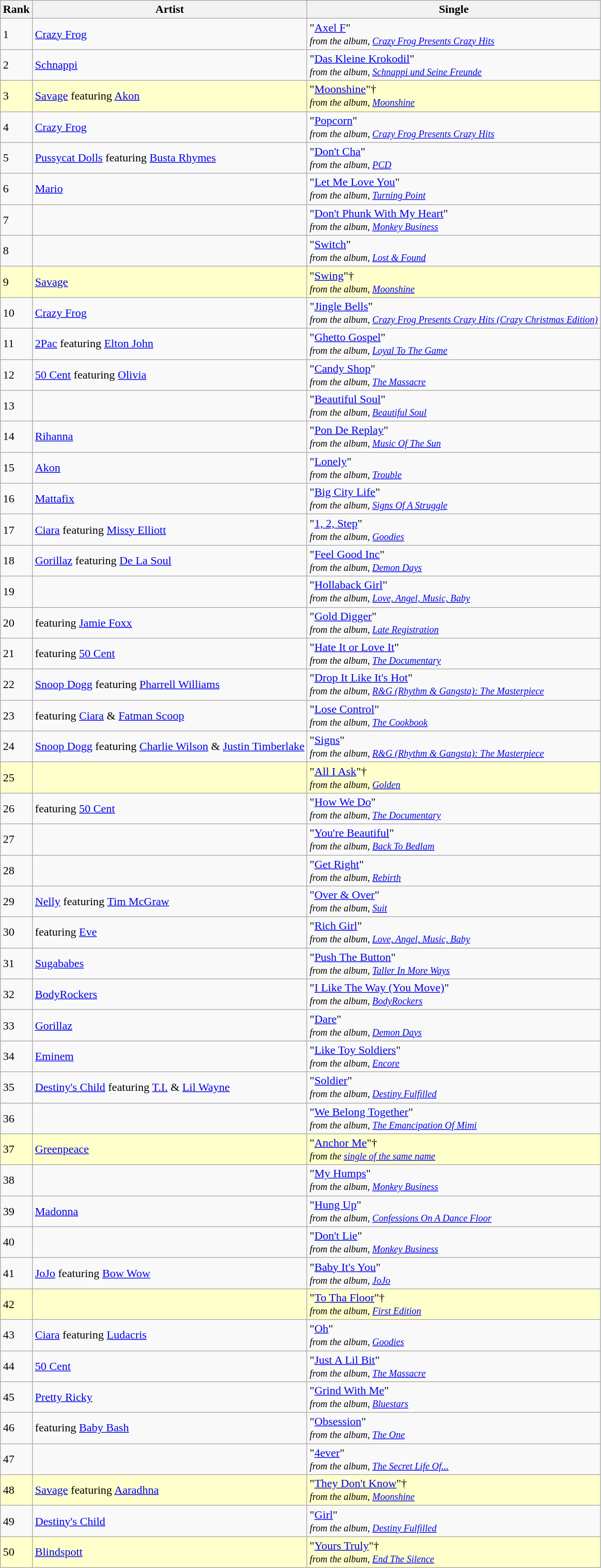<table class="wikitable sortable">
<tr>
<th>Rank</th>
<th>Artist</th>
<th>Single</th>
</tr>
<tr>
<td>1</td>
<td><a href='#'>Crazy Frog</a></td>
<td>"<a href='#'>Axel F</a>" <br><small><em>from the album, <a href='#'>Crazy Frog Presents Crazy Hits</a></em></small><br></td>
</tr>
<tr>
<td>2</td>
<td><a href='#'>Schnappi</a></td>
<td>"<a href='#'>Das Kleine Krokodil</a>" <br><small><em>from the album, <a href='#'>Schnappi und Seine Freunde</a></em></small><br></td>
</tr>
<tr bgcolor="#FFFFCC">
<td>3</td>
<td><a href='#'>Savage</a> featuring <a href='#'>Akon</a></td>
<td>"<a href='#'>Moonshine</a>"† <br><small><em>from the album, <a href='#'>Moonshine</a></em></small><br></td>
</tr>
<tr>
<td>4</td>
<td><a href='#'>Crazy Frog</a></td>
<td>"<a href='#'>Popcorn</a>" <br><small><em>from the album, <a href='#'>Crazy Frog Presents Crazy Hits</a></em></small><br></td>
</tr>
<tr>
<td>5</td>
<td><a href='#'>Pussycat Dolls</a> featuring <a href='#'>Busta Rhymes</a></td>
<td>"<a href='#'>Don't Cha</a>" <br><small><em>from the album, <a href='#'>PCD</a></em></small><br></td>
</tr>
<tr>
<td>6</td>
<td><a href='#'>Mario</a></td>
<td>"<a href='#'>Let Me Love You</a>" <br><small><em>from the album, <a href='#'>Turning Point</a></em></small><br></td>
</tr>
<tr>
<td>7</td>
<td></td>
<td>"<a href='#'>Don't Phunk With My Heart</a>" <br><small><em>from the album, <a href='#'>Monkey Business</a></em></small><br></td>
</tr>
<tr>
<td>8</td>
<td></td>
<td>"<a href='#'>Switch</a>" <br><small><em>from the album, <a href='#'>Lost & Found</a></em></small><br></td>
</tr>
<tr bgcolor="#FFFFCC">
<td>9</td>
<td><a href='#'>Savage</a></td>
<td>"<a href='#'>Swing</a>"† <br><small><em>from the album, <a href='#'>Moonshine</a></em></small><br></td>
</tr>
<tr>
<td>10</td>
<td><a href='#'>Crazy Frog</a></td>
<td>"<a href='#'>Jingle Bells</a>" <br><small><em>from the album, <a href='#'>Crazy Frog Presents Crazy Hits (Crazy Christmas Edition)</a></em></small><br></td>
</tr>
<tr>
<td>11</td>
<td><a href='#'>2Pac</a> featuring <a href='#'>Elton John</a></td>
<td>"<a href='#'>Ghetto Gospel</a>"  <br><small><em>from the album, <a href='#'>Loyal To The Game</a></em></small><br></td>
</tr>
<tr>
<td>12</td>
<td><a href='#'>50 Cent</a> featuring <a href='#'>Olivia</a></td>
<td>"<a href='#'>Candy Shop</a>" <br><small><em>from the album, <a href='#'>The Massacre</a></em></small><br></td>
</tr>
<tr>
<td>13</td>
<td></td>
<td>"<a href='#'>Beautiful Soul</a>" <br><small><em>from the album, <a href='#'>Beautiful Soul</a></em></small><br></td>
</tr>
<tr>
<td>14</td>
<td><a href='#'>Rihanna</a></td>
<td>"<a href='#'>Pon De Replay</a>" <br><small><em>from the album, <a href='#'>Music Of The Sun</a></em></small><br></td>
</tr>
<tr>
<td>15</td>
<td><a href='#'>Akon</a></td>
<td>"<a href='#'>Lonely</a>" <br><small><em>from the album, <a href='#'>Trouble</a></em></small><br></td>
</tr>
<tr>
<td>16</td>
<td><a href='#'>Mattafix</a></td>
<td>"<a href='#'>Big City Life</a>" <br><small><em>from the album, <a href='#'>Signs Of A Struggle</a></em></small><br></td>
</tr>
<tr>
<td>17</td>
<td><a href='#'>Ciara</a> featuring <a href='#'>Missy Elliott</a></td>
<td>"<a href='#'>1, 2, Step</a>" <br><small><em>from the album, <a href='#'>Goodies</a></em></small><br></td>
</tr>
<tr>
<td>18</td>
<td><a href='#'>Gorillaz</a> featuring <a href='#'>De La Soul</a></td>
<td>"<a href='#'>Feel Good Inc</a>" <br><small><em>from the album, <a href='#'>Demon Days</a></em></small><br></td>
</tr>
<tr>
<td>19</td>
<td></td>
<td>"<a href='#'>Hollaback Girl</a>" <br><small><em>from the album, <a href='#'>Love, Angel, Music, Baby</a></em></small><br></td>
</tr>
<tr>
<td>20</td>
<td> featuring <a href='#'>Jamie Foxx</a></td>
<td>"<a href='#'>Gold Digger</a>" <br><small><em>from the album, <a href='#'>Late Registration</a></em></small><br></td>
</tr>
<tr>
<td>21</td>
<td> featuring <a href='#'>50 Cent</a></td>
<td>"<a href='#'>Hate It or Love It</a>" <br><small><em>from the album, <a href='#'>The Documentary</a></em></small><br></td>
</tr>
<tr>
<td>22</td>
<td><a href='#'>Snoop Dogg</a> featuring <a href='#'>Pharrell Williams</a></td>
<td>"<a href='#'>Drop It Like It's Hot</a>" <br><small><em>from the album, <a href='#'>R&G (Rhythm & Gangsta): The Masterpiece</a></em></small><br></td>
</tr>
<tr>
<td>23</td>
<td> featuring <a href='#'>Ciara</a> & <a href='#'>Fatman Scoop</a></td>
<td>"<a href='#'>Lose Control</a>" <br><small><em>from the album, <a href='#'>The Cookbook</a></em></small><br></td>
</tr>
<tr>
<td>24</td>
<td><a href='#'>Snoop Dogg</a> featuring <a href='#'>Charlie Wilson</a> & <a href='#'>Justin Timberlake</a></td>
<td>"<a href='#'>Signs</a>" <br><small><em>from the album, <a href='#'>R&G (Rhythm & Gangsta): The Masterpiece</a></em></small><br></td>
</tr>
<tr bgcolor="#FFFFCC">
<td>25</td>
<td></td>
<td>"<a href='#'>All I Ask</a>"† <br><small><em>from the album, <a href='#'>Golden</a></em></small><br></td>
</tr>
<tr>
<td>26</td>
<td> featuring <a href='#'>50 Cent</a></td>
<td>"<a href='#'>How We Do</a>" <br><small><em>from the album, <a href='#'>The Documentary</a></em></small><br></td>
</tr>
<tr>
<td>27</td>
<td></td>
<td>"<a href='#'>You're Beautiful</a>" <br><small><em>from the album, <a href='#'>Back To Bedlam</a></em></small><br></td>
</tr>
<tr>
<td>28</td>
<td></td>
<td>"<a href='#'>Get Right</a>" <br><small><em>from the album, <a href='#'>Rebirth</a></em></small><br></td>
</tr>
<tr>
<td>29</td>
<td><a href='#'>Nelly</a> featuring <a href='#'>Tim McGraw</a></td>
<td>"<a href='#'>Over & Over</a>" <br><small><em>from the album, <a href='#'>Suit</a></em></small><br></td>
</tr>
<tr>
<td>30</td>
<td> featuring <a href='#'>Eve</a></td>
<td>"<a href='#'>Rich Girl</a>" <br><small><em>from the album, <a href='#'>Love, Angel, Music, Baby</a></em></small><br></td>
</tr>
<tr>
<td>31</td>
<td><a href='#'>Sugababes</a></td>
<td>"<a href='#'>Push The Button</a>" <br><small><em>from the album, <a href='#'>Taller In More Ways</a></em></small><br></td>
</tr>
<tr>
<td>32</td>
<td><a href='#'>BodyRockers</a></td>
<td>"<a href='#'>I Like The Way (You Move)</a>" <br><small><em>from the album, <a href='#'>BodyRockers</a></em></small><br></td>
</tr>
<tr>
<td>33</td>
<td><a href='#'>Gorillaz</a></td>
<td>"<a href='#'>Dare</a>" <br><small><em>from the album, <a href='#'>Demon Days</a></em></small><br></td>
</tr>
<tr>
<td>34</td>
<td><a href='#'>Eminem</a></td>
<td>"<a href='#'>Like Toy Soldiers</a>" <br><small><em>from the album, <a href='#'>Encore</a></em></small><br></td>
</tr>
<tr>
<td>35</td>
<td><a href='#'>Destiny's Child</a> featuring <a href='#'>T.I.</a> & <a href='#'>Lil Wayne</a></td>
<td>"<a href='#'>Soldier</a>" <br><small><em>from the album, <a href='#'>Destiny Fulfilled</a></em></small><br></td>
</tr>
<tr>
<td>36</td>
<td></td>
<td>"<a href='#'>We Belong Together</a>" <br><small><em>from the album, <a href='#'>The Emancipation Of Mimi</a></em></small><br></td>
</tr>
<tr bgcolor="#FFFFCC">
<td>37</td>
<td><a href='#'>Greenpeace</a></td>
<td>"<a href='#'>Anchor Me</a>"† <br><small><em>from the <a href='#'>single of the same name</a></em></small><br></td>
</tr>
<tr>
<td>38</td>
<td></td>
<td>"<a href='#'>My Humps</a>" <br><small><em>from the album, <a href='#'>Monkey Business</a></em></small><br></td>
</tr>
<tr>
<td>39</td>
<td><a href='#'>Madonna</a></td>
<td>"<a href='#'>Hung Up</a>" <br><small><em>from the album, <a href='#'>Confessions On A Dance Floor</a></em></small><br></td>
</tr>
<tr>
<td>40</td>
<td></td>
<td>"<a href='#'>Don't Lie</a>" <br><small><em>from the album, <a href='#'>Monkey Business</a></em></small><br></td>
</tr>
<tr>
<td>41</td>
<td><a href='#'>JoJo</a> featuring <a href='#'>Bow Wow</a></td>
<td>"<a href='#'>Baby It's You</a>" <br><small><em>from the album, <a href='#'>JoJo</a></em></small><br></td>
</tr>
<tr bgcolor="#FFFFCC">
<td>42</td>
<td></td>
<td>"<a href='#'>To Tha Floor</a>"† <br><small><em>from the album, <a href='#'>First Edition</a></em></small><br></td>
</tr>
<tr>
<td>43</td>
<td><a href='#'>Ciara</a> featuring <a href='#'>Ludacris</a></td>
<td>"<a href='#'>Oh</a>" <br><small><em>from the album, <a href='#'>Goodies</a></em></small><br></td>
</tr>
<tr>
<td>44</td>
<td><a href='#'>50 Cent</a></td>
<td>"<a href='#'>Just A Lil Bit</a>" <br><small><em>from the album, <a href='#'>The Massacre</a></em></small><br></td>
</tr>
<tr>
<td>45</td>
<td><a href='#'>Pretty Ricky</a></td>
<td>"<a href='#'>Grind With Me</a>" <br><small><em>from the album, <a href='#'>Bluestars</a></em></small><br></td>
</tr>
<tr>
<td>46</td>
<td> featuring <a href='#'>Baby Bash</a></td>
<td>"<a href='#'>Obsession</a>" <br><small><em>from the album, <a href='#'>The One</a></em></small><br></td>
</tr>
<tr>
<td>47</td>
<td></td>
<td>"<a href='#'>4ever</a>" <br><small><em>from the album, <a href='#'>The Secret Life Of...</a></em></small><br></td>
</tr>
<tr bgcolor="#FFFFCC">
<td>48</td>
<td><a href='#'>Savage</a> featuring <a href='#'>Aaradhna</a></td>
<td>"<a href='#'>They Don't Know</a>"† <br><small><em>from the album, <a href='#'>Moonshine</a></em></small><br></td>
</tr>
<tr>
<td>49</td>
<td><a href='#'>Destiny's Child</a></td>
<td>"<a href='#'>Girl</a>" <br><small><em>from the album, <a href='#'>Destiny Fulfilled</a></em></small><br></td>
</tr>
<tr bgcolor="#FFFFCC">
<td>50</td>
<td><a href='#'>Blindspott</a></td>
<td>"<a href='#'>Yours Truly</a>"† <br><small><em>from the album, <a href='#'>End The Silence</a></em></small><br></td>
</tr>
</table>
